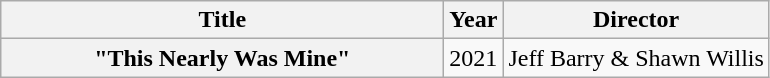<table class="wikitable plainrowheaders" border="1">
<tr>
<th scope="col" style="width:18em;">Title</th>
<th scope="col">Year</th>
<th scope="col">Director</th>
</tr>
<tr>
<th scope="row">"This Nearly Was Mine"</th>
<td>2021</td>
<td>Jeff Barry & Shawn Willis</td>
</tr>
</table>
